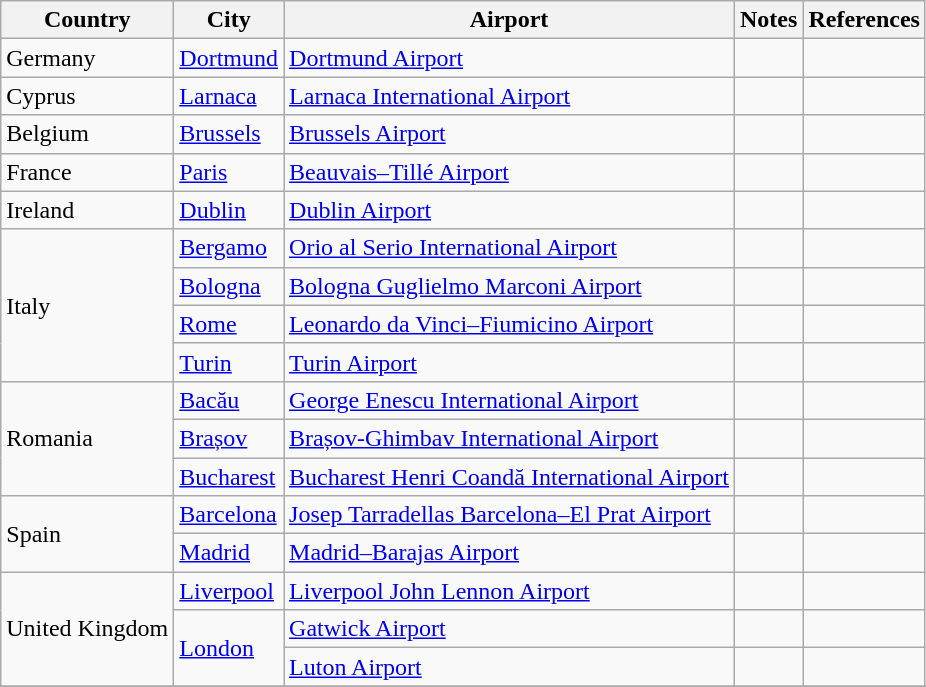<table class="sortable wikitable">
<tr>
<th>Country</th>
<th>City</th>
<th>Airport</th>
<th>Notes</th>
<th>References</th>
</tr>
<tr>
<td>Germany</td>
<td><a href='#'>Dortmund</a></td>
<td><a href='#'>Dortmund Airport</a></td>
<td></td>
<td></td>
</tr>
<tr>
<td>Cyprus</td>
<td><a href='#'>Larnaca</a></td>
<td><a href='#'>Larnaca International Airport</a></td>
<td></td>
<td align=center></td>
</tr>
<tr>
<td>Belgium</td>
<td><a href='#'>Brussels</a></td>
<td><a href='#'>Brussels Airport</a></td>
<td align=center></td>
<td align=center></td>
</tr>
<tr>
<td>France</td>
<td><a href='#'>Paris</a></td>
<td><a href='#'>Beauvais–Tillé Airport</a></td>
<td align=center></td>
<td align=center></td>
</tr>
<tr>
<td>Ireland</td>
<td><a href='#'>Dublin</a></td>
<td><a href='#'>Dublin Airport</a></td>
<td align=center></td>
<td align=center></td>
</tr>
<tr>
<td rowspan="4">Italy</td>
<td><a href='#'>Bergamo</a></td>
<td><a href='#'>Orio al Serio International Airport</a></td>
<td></td>
<td align="center"></td>
</tr>
<tr>
<td><a href='#'>Bologna</a></td>
<td><a href='#'>Bologna Guglielmo Marconi Airport</a></td>
<td></td>
<td align="center"></td>
</tr>
<tr>
<td><a href='#'>Rome</a></td>
<td><a href='#'>Leonardo da Vinci–Fiumicino Airport</a></td>
<td align=center></td>
<td align=center></td>
</tr>
<tr>
<td><a href='#'>Turin</a></td>
<td><a href='#'>Turin Airport</a></td>
<td align=center></td>
<td align=center></td>
</tr>
<tr>
<td rowspan="3">Romania</td>
<td><a href='#'>Bacău</a></td>
<td><a href='#'>George Enescu International Airport</a></td>
<td></td>
<td align=center></td>
</tr>
<tr>
<td><a href='#'>Brașov</a></td>
<td><a href='#'>Brașov-Ghimbav International Airport</a></td>
<td></td>
<td align=center></td>
</tr>
<tr>
<td><a href='#'>Bucharest</a></td>
<td><a href='#'>Bucharest Henri Coandă International Airport</a></td>
<td></td>
<td align=center></td>
</tr>
<tr>
<td rowspan="2">Spain</td>
<td><a href='#'>Barcelona</a></td>
<td><a href='#'>Josep Tarradellas Barcelona–El Prat Airport</a></td>
<td align=center></td>
<td align=center></td>
</tr>
<tr>
<td><a href='#'>Madrid</a></td>
<td><a href='#'>Madrid–Barajas Airport</a></td>
<td align=center></td>
<td align=center></td>
</tr>
<tr>
<td rowspan="3">United Kingdom</td>
<td><a href='#'>Liverpool</a></td>
<td><a href='#'>Liverpool John Lennon Airport</a></td>
<td align=center></td>
<td align=center></td>
</tr>
<tr>
<td rowspan="2"><a href='#'>London</a></td>
<td><a href='#'>Gatwick Airport</a></td>
<td></td>
<td align=center></td>
</tr>
<tr>
<td><a href='#'>Luton Airport</a></td>
<td align=center></td>
<td align=center></td>
</tr>
<tr>
</tr>
</table>
